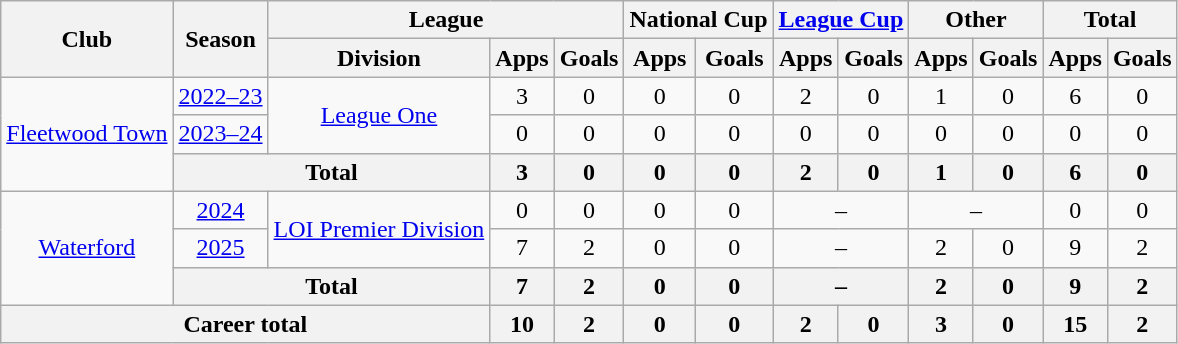<table class=wikitable style="text-align: center;">
<tr>
<th rowspan=2>Club</th>
<th rowspan=2>Season</th>
<th colspan=3>League</th>
<th colspan=2>National Cup</th>
<th colspan=2><a href='#'>League Cup</a></th>
<th colspan=2>Other</th>
<th colspan=2>Total</th>
</tr>
<tr>
<th>Division</th>
<th>Apps</th>
<th>Goals</th>
<th>Apps</th>
<th>Goals</th>
<th>Apps</th>
<th>Goals</th>
<th>Apps</th>
<th>Goals</th>
<th>Apps</th>
<th>Goals</th>
</tr>
<tr>
<td rowspan="3"><a href='#'>Fleetwood Town</a></td>
<td><a href='#'>2022–23</a></td>
<td rowspan="2"><a href='#'>League One</a></td>
<td>3</td>
<td>0</td>
<td>0</td>
<td>0</td>
<td>2</td>
<td>0</td>
<td>1</td>
<td>0</td>
<td>6</td>
<td>0</td>
</tr>
<tr>
<td><a href='#'>2023–24</a></td>
<td>0</td>
<td>0</td>
<td>0</td>
<td>0</td>
<td>0</td>
<td>0</td>
<td>0</td>
<td>0</td>
<td>0</td>
<td>0</td>
</tr>
<tr>
<th colspan=2>Total</th>
<th>3</th>
<th>0</th>
<th>0</th>
<th>0</th>
<th>2</th>
<th>0</th>
<th>1</th>
<th>0</th>
<th>6</th>
<th>0</th>
</tr>
<tr>
<td rowspan="3"><a href='#'>Waterford</a></td>
<td><a href='#'>2024</a></td>
<td rowspan="2"><a href='#'>LOI Premier Division</a></td>
<td>0</td>
<td>0</td>
<td>0</td>
<td>0</td>
<td colspan="2">–</td>
<td colspan="2">–</td>
<td>0</td>
<td>0</td>
</tr>
<tr>
<td><a href='#'>2025</a></td>
<td>7</td>
<td>2</td>
<td>0</td>
<td>0</td>
<td colspan="2">–</td>
<td>2</td>
<td>0</td>
<td>9</td>
<td>2</td>
</tr>
<tr>
<th colspan=2>Total</th>
<th>7</th>
<th>2</th>
<th>0</th>
<th>0</th>
<th colspan="2">–</th>
<th>2</th>
<th>0</th>
<th>9</th>
<th>2</th>
</tr>
<tr>
<th colspan=3>Career total</th>
<th>10</th>
<th>2</th>
<th>0</th>
<th>0</th>
<th>2</th>
<th>0</th>
<th>3</th>
<th>0</th>
<th>15</th>
<th>2</th>
</tr>
</table>
